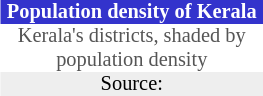<table class="toccolours" style="float:right; clear:right; font-size:85%; width:175px; margin:0 0 1em 1em;" cellpadding="0" cellspacing="0">
<tr>
<td colspan="2" style="text-align:center; background:#33c; color:white;"><strong>Population density of Kerala</strong></td>
</tr>
<tr style="background:#fff; color:#555; text-align:center;">
<td></td>
</tr>
<tr style="background:#fff; color:#555; text-align:center;">
<td>Kerala's districts, shaded by population density </td>
</tr>
<tr style="background:#eee; color:black; text-align:center;">
<td>Source:</td>
</tr>
</table>
